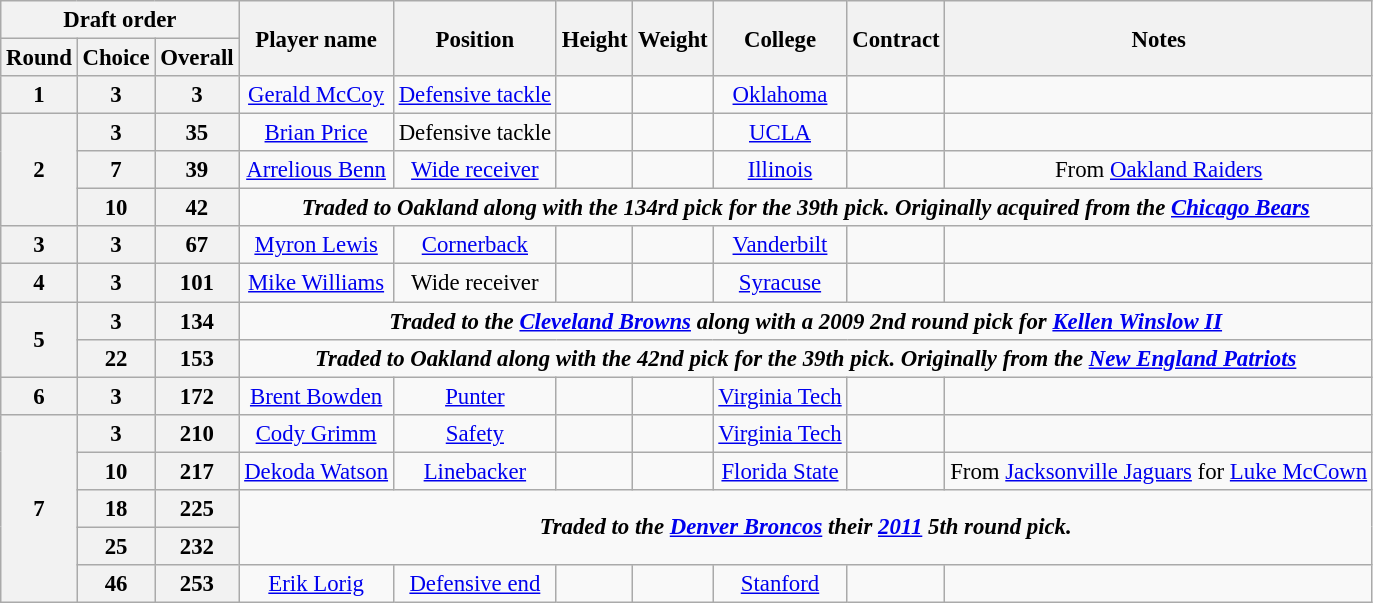<table class="wikitable" style="font-size: 95%">
<tr>
<th colspan="3">Draft order</th>
<th rowspan="2">Player name</th>
<th rowspan="2">Position</th>
<th rowspan="2">Height</th>
<th rowspan="2">Weight</th>
<th rowspan="2">College</th>
<th rowspan="2">Contract</th>
<th rowspan="2">Notes</th>
</tr>
<tr>
<th>Round</th>
<th>Choice</th>
<th>Overall</th>
</tr>
<tr style="text-align:center;">
<th><strong>1</strong></th>
<th><strong>3</strong></th>
<th><strong>3</strong></th>
<td><a href='#'>Gerald McCoy</a></td>
<td><a href='#'>Defensive tackle</a></td>
<td></td>
<td></td>
<td><a href='#'>Oklahoma</a></td>
<td></td>
<td></td>
</tr>
<tr style="text-align:center;">
<th rowspan="3"><strong>2</strong></th>
<th><strong>3</strong></th>
<th><strong>35</strong></th>
<td><a href='#'>Brian Price</a></td>
<td>Defensive tackle</td>
<td></td>
<td></td>
<td><a href='#'>UCLA</a></td>
<td></td>
<td></td>
</tr>
<tr style="text-align:center;">
<th><strong>7</strong></th>
<th><strong>39</strong></th>
<td><a href='#'>Arrelious Benn</a></td>
<td><a href='#'>Wide receiver</a></td>
<td></td>
<td></td>
<td><a href='#'>Illinois</a></td>
<td></td>
<td>From <a href='#'>Oakland Raiders</a></td>
</tr>
<tr style="text-align:center;">
<th><strong>10</strong></th>
<th><strong>42</strong></th>
<td colspan="7"><strong><em>Traded to Oakland along with the 134rd pick for the 39th pick. Originally acquired from the <a href='#'>Chicago Bears</a></em></strong></td>
</tr>
<tr style="text-align:center;">
<th><strong>3</strong></th>
<th><strong>3</strong></th>
<th><strong>67</strong></th>
<td><a href='#'>Myron Lewis</a></td>
<td><a href='#'>Cornerback</a></td>
<td></td>
<td></td>
<td><a href='#'>Vanderbilt</a></td>
<td></td>
<td></td>
</tr>
<tr style="text-align:center;">
<th><strong>4</strong></th>
<th><strong>3</strong></th>
<th><strong>101</strong></th>
<td><a href='#'>Mike Williams</a></td>
<td>Wide receiver</td>
<td></td>
<td></td>
<td><a href='#'>Syracuse</a></td>
<td></td>
<td></td>
</tr>
<tr style="text-align:center;">
<th rowspan="2"><strong>5</strong></th>
<th><strong>3</strong></th>
<th><strong>134</strong></th>
<td colspan="7"><strong><em>Traded to the <a href='#'>Cleveland Browns</a> along with a 2009 2nd round pick for <a href='#'>Kellen Winslow II</a></em></strong></td>
</tr>
<tr style="text-align:center;">
<th><strong>22</strong></th>
<th><strong>153</strong></th>
<td colspan="7"><strong><em>Traded to Oakland along with the 42nd pick for the 39th pick. Originally from the <a href='#'>New England Patriots</a></em></strong></td>
</tr>
<tr style="text-align:center;">
<th><strong>6</strong></th>
<th><strong>3</strong></th>
<th><strong>172</strong></th>
<td><a href='#'>Brent Bowden</a></td>
<td><a href='#'>Punter</a></td>
<td></td>
<td></td>
<td><a href='#'>Virginia Tech</a></td>
<td></td>
<td></td>
</tr>
<tr style="text-align:center;">
<th rowspan="5"><strong>7</strong></th>
<th><strong>3</strong></th>
<th><strong>210</strong></th>
<td><a href='#'>Cody Grimm</a></td>
<td><a href='#'>Safety</a></td>
<td></td>
<td></td>
<td><a href='#'>Virginia Tech</a></td>
<td></td>
<td></td>
</tr>
<tr style="text-align:center;">
<th><strong>10</strong></th>
<th><strong>217</strong></th>
<td><a href='#'>Dekoda Watson</a></td>
<td><a href='#'>Linebacker</a></td>
<td></td>
<td></td>
<td><a href='#'>Florida State</a></td>
<td></td>
<td>From <a href='#'>Jacksonville Jaguars</a> for <a href='#'>Luke McCown</a></td>
</tr>
<tr style="text-align:center;">
<th><strong>18</strong></th>
<th><strong>225</strong></th>
<td colspan="7" rowspan="2"><strong><em>Traded to the <a href='#'>Denver Broncos</a> their <a href='#'>2011</a> 5th round pick. </em></strong></td>
</tr>
<tr style="text-align:center;">
<th><strong>25</strong></th>
<th><strong>232</strong></th>
</tr>
<tr style="text-align:center;">
<th><strong>46</strong></th>
<th><strong>253</strong></th>
<td><a href='#'>Erik Lorig</a></td>
<td><a href='#'>Defensive end</a></td>
<td></td>
<td></td>
<td><a href='#'>Stanford</a></td>
<td></td>
<td></td>
</tr>
</table>
